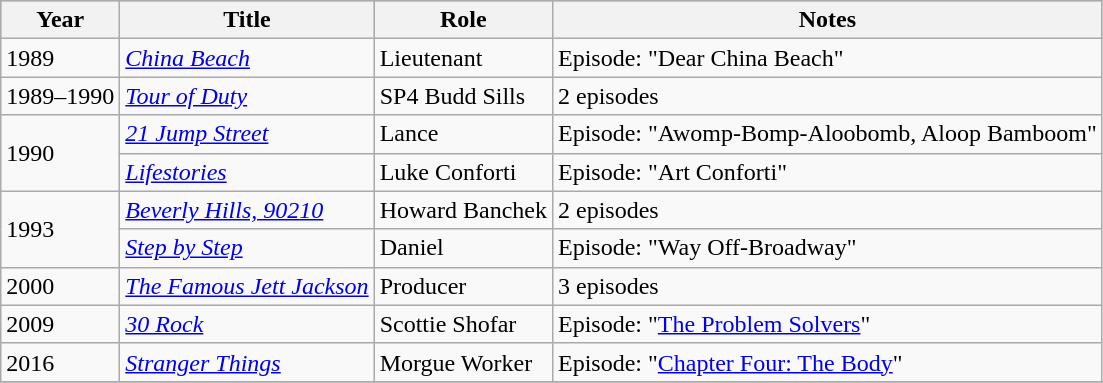<table class="wikitable sortable">
<tr style="background:#b0c4de; text-align:center;">
<th>Year</th>
<th>Title</th>
<th>Role</th>
<th class="unsortable">Notes</th>
</tr>
<tr>
<td>1989</td>
<td><em><a href='#'>China Beach</a></em></td>
<td>Lieutenant</td>
<td>Episode: "Dear China Beach"</td>
</tr>
<tr>
<td>1989–1990</td>
<td><em><a href='#'>Tour of Duty</a></em></td>
<td>SP4 Budd Sills</td>
<td>2 episodes</td>
</tr>
<tr>
<td rowspan="2">1990</td>
<td><em><a href='#'>21 Jump Street</a></em></td>
<td>Lance</td>
<td>Episode: "Awomp-Bomp-Aloobomb, Aloop Bamboom"</td>
</tr>
<tr>
<td><em><a href='#'>Lifestories</a></em></td>
<td>Luke Conforti</td>
<td>Episode: "Art Conforti"</td>
</tr>
<tr>
<td rowspan="2">1993</td>
<td><em><a href='#'>Beverly Hills, 90210</a></em></td>
<td>Howard Banchek</td>
<td>2 episodes</td>
</tr>
<tr>
<td><em><a href='#'>Step by Step</a></em></td>
<td>Daniel</td>
<td>Episode: "Way Off-Broadway"</td>
</tr>
<tr>
<td>2000</td>
<td data-sort-value="Famous Jett Jackson, The"><em><a href='#'>The Famous Jett Jackson</a></em></td>
<td>Producer</td>
<td>3 episodes</td>
</tr>
<tr>
<td>2009</td>
<td><em><a href='#'>30 Rock</a></em></td>
<td>Scottie Shofar</td>
<td>Episode: "<a href='#'>The Problem Solvers</a>"</td>
</tr>
<tr>
<td>2016</td>
<td><em><a href='#'>Stranger Things</a></em></td>
<td>Morgue Worker</td>
<td>Episode: "<a href='#'>Chapter Four: The Body</a>"</td>
</tr>
<tr>
</tr>
</table>
